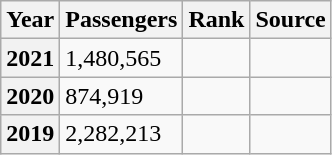<table class="wikitable sortable">
<tr>
<th>Year</th>
<th>Passengers</th>
<th>Rank</th>
<th>Source</th>
</tr>
<tr>
<th>2021</th>
<td>1,480,565 </td>
<td></td>
<td></td>
</tr>
<tr>
<th>2020</th>
<td>874,919 </td>
<td></td>
<td></td>
</tr>
<tr>
<th>2019</th>
<td>2,282,213</td>
<td></td>
<td></td>
</tr>
</table>
